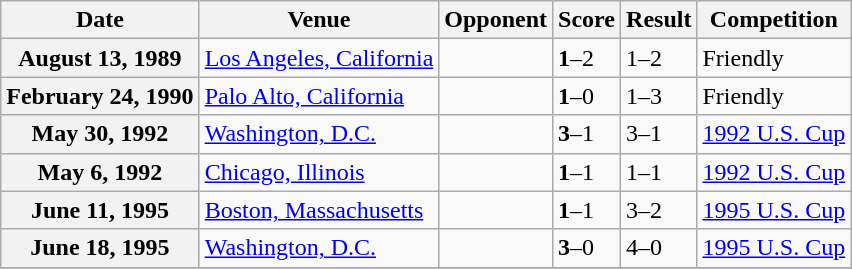<table class="wikitable plainrowheaders">
<tr>
<th scope="col">Date</th>
<th scope="col">Venue</th>
<th scope="col">Opponent</th>
<th scope="col">Score</th>
<th scope="col">Result</th>
<th scope="col">Competition</th>
</tr>
<tr>
<th scope="row">August 13, 1989</th>
<td><a href='#'>Los Angeles, California</a></td>
<td></td>
<td><strong>1</strong>–2</td>
<td>1–2</td>
<td>Friendly</td>
</tr>
<tr>
<th scope="row">February 24, 1990</th>
<td><a href='#'>Palo Alto, California</a></td>
<td></td>
<td><strong>1</strong>–0</td>
<td>1–3</td>
<td>Friendly</td>
</tr>
<tr>
<th scope="row">May 30, 1992</th>
<td><a href='#'>Washington, D.C.</a></td>
<td></td>
<td><strong>3</strong>–1</td>
<td>3–1</td>
<td><a href='#'>1992 U.S. Cup</a></td>
</tr>
<tr>
<th scope="row">May 6, 1992</th>
<td><a href='#'>Chicago, Illinois</a></td>
<td></td>
<td><strong>1</strong>–1</td>
<td>1–1</td>
<td><a href='#'>1992 U.S. Cup</a></td>
</tr>
<tr>
<th scope="row">June 11, 1995</th>
<td><a href='#'>Boston, Massachusetts</a></td>
<td></td>
<td><strong>1</strong>–1</td>
<td>3–2</td>
<td><a href='#'>1995 U.S. Cup</a></td>
</tr>
<tr>
<th scope="row">June 18, 1995</th>
<td><a href='#'>Washington, D.C.</a></td>
<td></td>
<td><strong>3</strong>–0</td>
<td>4–0</td>
<td><a href='#'>1995 U.S. Cup</a></td>
</tr>
<tr>
</tr>
</table>
